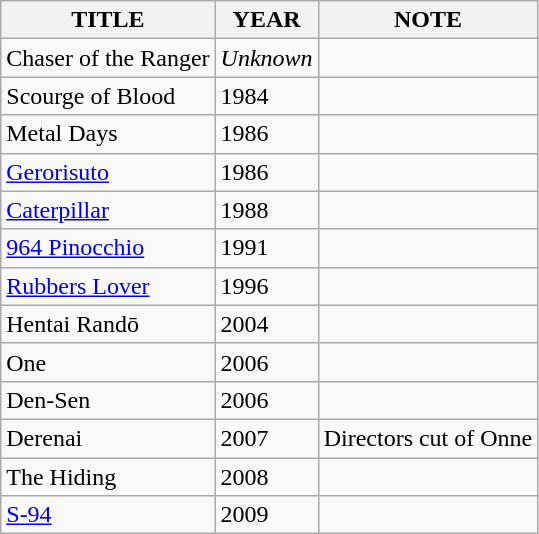<table class="wikitable">
<tr>
<th>TITLE</th>
<th>YEAR</th>
<th>NOTE</th>
</tr>
<tr>
<td>Chaser of the Ranger</td>
<td><em>Unknown</em></td>
<td></td>
</tr>
<tr>
<td>Scourge of Blood</td>
<td>1984</td>
<td></td>
</tr>
<tr>
<td>Metal Days</td>
<td>1986</td>
<td></td>
</tr>
<tr>
<td><a href='#'>Gerorisuto</a></td>
<td>1986</td>
<td></td>
</tr>
<tr>
<td><a href='#'>Caterpillar</a></td>
<td>1988</td>
<td></td>
</tr>
<tr>
<td><a href='#'>964 Pinocchio</a></td>
<td>1991</td>
<td></td>
</tr>
<tr>
<td><a href='#'>Rubbers Lover</a></td>
<td>1996</td>
<td></td>
</tr>
<tr>
<td>Hentai Randō</td>
<td>2004</td>
<td></td>
</tr>
<tr>
<td>One</td>
<td>2006</td>
<td></td>
</tr>
<tr>
<td>Den-Sen</td>
<td>2006</td>
<td></td>
</tr>
<tr>
<td>Derenai</td>
<td>2007</td>
<td>Directors cut of Onne</td>
</tr>
<tr>
<td>The Hiding</td>
<td>2008</td>
<td></td>
</tr>
<tr>
<td><a href='#'>S-94</a></td>
<td>2009</td>
<td></td>
</tr>
</table>
